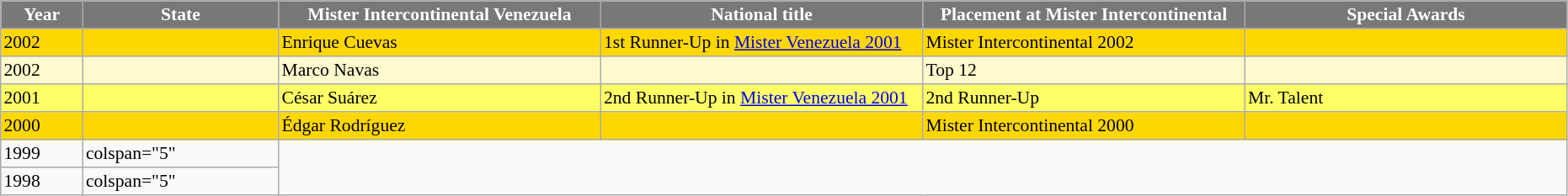<table class="sortable" border="5" cellpadding="2" cellspacing="0" align=" 0 1em 0 0" style="background: #f9f9f9; border: 1px #aaa solid; border-collapse: collapse; font-size: 90%">
<tr>
<th width="60" style="background-color:#787878;color:#FFFFFF;">Year</th>
<th width="150" style="background-color:#787878;color:#FFFFFF;">State</th>
<th width="250" style="background-color:#787878;color:#FFFFFF;">Mister Intercontinental Venezuela</th>
<th width="250" style="background-color:#787878;color:#FFFFFF;">National title</th>
<th width="250" style="background-color:#787878;color:#FFFFFF;">Placement at Mister Intercontinental</th>
<th width="250" style="background-color:#787878;color:#FFFFFF;">Special Awards</th>
</tr>
<tr bgcolor="gold">
<td>2002</td>
<td></td>
<td>Enrique Cuevas</td>
<td>1st Runner-Up in <a href='#'>Mister Venezuela 2001</a></td>
<td>Mister Intercontinental 2002</td>
<td></td>
</tr>
<tr bgcolor="#FFFACD">
<td>2002</td>
<td></td>
<td>Marco Navas</td>
<td></td>
<td>Top 12</td>
<td></td>
</tr>
<tr bgcolor="#FFFF66">
<td>2001</td>
<td></td>
<td>César Suárez</td>
<td>2nd Runner-Up in <a href='#'>Mister Venezuela 2001</a></td>
<td>2nd Runner-Up</td>
<td>Mr. Talent</td>
</tr>
<tr bgcolor="gold">
<td>2000</td>
<td></td>
<td>Édgar Rodríguez</td>
<td></td>
<td>Mister Intercontinental 2000</td>
<td></td>
</tr>
<tr>
<td>1999</td>
<td>colspan="5" </td>
</tr>
<tr>
<td>1998</td>
<td>colspan="5" </td>
</tr>
</table>
